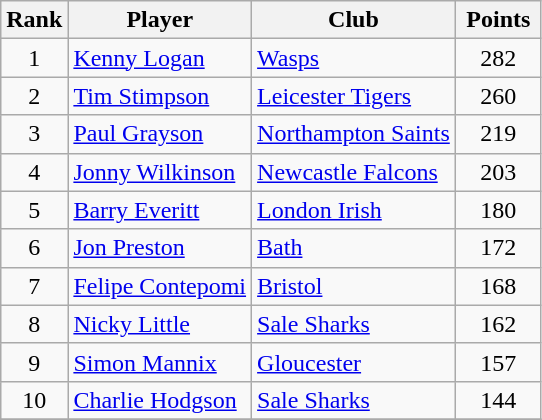<table class="wikitable" style="text-align:center">
<tr>
<th>Rank</th>
<th>Player</th>
<th>Club</th>
<th style="width:50px;">Points</th>
</tr>
<tr>
<td>1</td>
<td align=left> <a href='#'>Kenny Logan</a></td>
<td align=left><a href='#'>Wasps</a></td>
<td>282</td>
</tr>
<tr>
<td>2</td>
<td align=left> <a href='#'>Tim Stimpson</a></td>
<td align=left><a href='#'>Leicester Tigers</a></td>
<td>260</td>
</tr>
<tr>
<td>3</td>
<td align=left> <a href='#'>Paul Grayson</a></td>
<td align=left><a href='#'>Northampton Saints</a></td>
<td>219</td>
</tr>
<tr>
<td>4</td>
<td align=left> <a href='#'>Jonny Wilkinson</a></td>
<td align=left><a href='#'>Newcastle Falcons</a></td>
<td>203</td>
</tr>
<tr>
<td>5</td>
<td align=left> <a href='#'>Barry Everitt</a></td>
<td align=left><a href='#'>London Irish</a></td>
<td>180</td>
</tr>
<tr>
<td>6</td>
<td align=left> <a href='#'>Jon Preston</a></td>
<td align=left><a href='#'>Bath</a></td>
<td>172</td>
</tr>
<tr>
<td>7</td>
<td align=left> <a href='#'>Felipe Contepomi</a></td>
<td align=left><a href='#'>Bristol</a></td>
<td>168</td>
</tr>
<tr>
<td>8</td>
<td align=left> <a href='#'>Nicky Little</a></td>
<td align=left><a href='#'>Sale Sharks</a></td>
<td>162</td>
</tr>
<tr>
<td>9</td>
<td align=left> <a href='#'>Simon Mannix</a></td>
<td align=left><a href='#'>Gloucester</a></td>
<td>157</td>
</tr>
<tr>
<td>10</td>
<td align=left> <a href='#'>Charlie Hodgson</a></td>
<td align=left><a href='#'>Sale Sharks</a></td>
<td>144</td>
</tr>
<tr>
</tr>
</table>
